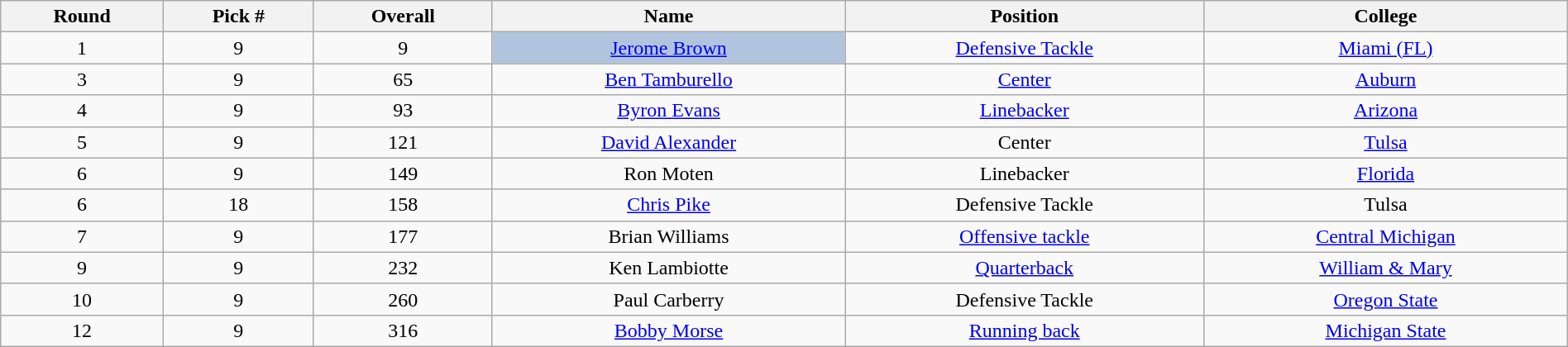<table class="wikitable sortable sortable" style="width: 100%; text-align:center">
<tr>
<th>Round</th>
<th>Pick #</th>
<th>Overall</th>
<th>Name</th>
<th>Position</th>
<th>College</th>
</tr>
<tr>
<td>1</td>
<td>9</td>
<td>9</td>
<td bgcolor=lightsteelblue><a href='#'>Jerome Brown</a></td>
<td><a href='#'>Defensive Tackle</a></td>
<td><a href='#'>Miami (FL)</a></td>
</tr>
<tr>
<td>3</td>
<td>9</td>
<td>65</td>
<td><a href='#'>Ben Tamburello</a></td>
<td><a href='#'>Center</a></td>
<td><a href='#'>Auburn</a></td>
</tr>
<tr>
<td>4</td>
<td>9</td>
<td>93</td>
<td><a href='#'>Byron Evans</a></td>
<td><a href='#'>Linebacker</a></td>
<td><a href='#'>Arizona</a></td>
</tr>
<tr>
<td>5</td>
<td>9</td>
<td>121</td>
<td><a href='#'>David Alexander</a></td>
<td>Center</td>
<td><a href='#'>Tulsa</a></td>
</tr>
<tr>
<td>6</td>
<td>9</td>
<td>149</td>
<td>Ron Moten</td>
<td>Linebacker</td>
<td><a href='#'>Florida</a></td>
</tr>
<tr>
<td>6</td>
<td>18</td>
<td>158</td>
<td><a href='#'>Chris Pike</a></td>
<td>Defensive Tackle</td>
<td>Tulsa</td>
</tr>
<tr>
<td>7</td>
<td>9</td>
<td>177</td>
<td>Brian Williams</td>
<td><a href='#'>Offensive tackle</a></td>
<td><a href='#'>Central Michigan</a></td>
</tr>
<tr>
<td>9</td>
<td>9</td>
<td>232</td>
<td>Ken Lambiotte</td>
<td><a href='#'>Quarterback</a></td>
<td><a href='#'>William & Mary</a></td>
</tr>
<tr>
<td>10</td>
<td>9</td>
<td>260</td>
<td>Paul Carberry</td>
<td>Defensive Tackle</td>
<td><a href='#'>Oregon State</a></td>
</tr>
<tr>
<td>12</td>
<td>9</td>
<td>316</td>
<td><a href='#'>Bobby Morse</a></td>
<td><a href='#'>Running back</a></td>
<td><a href='#'>Michigan State</a></td>
</tr>
</table>
